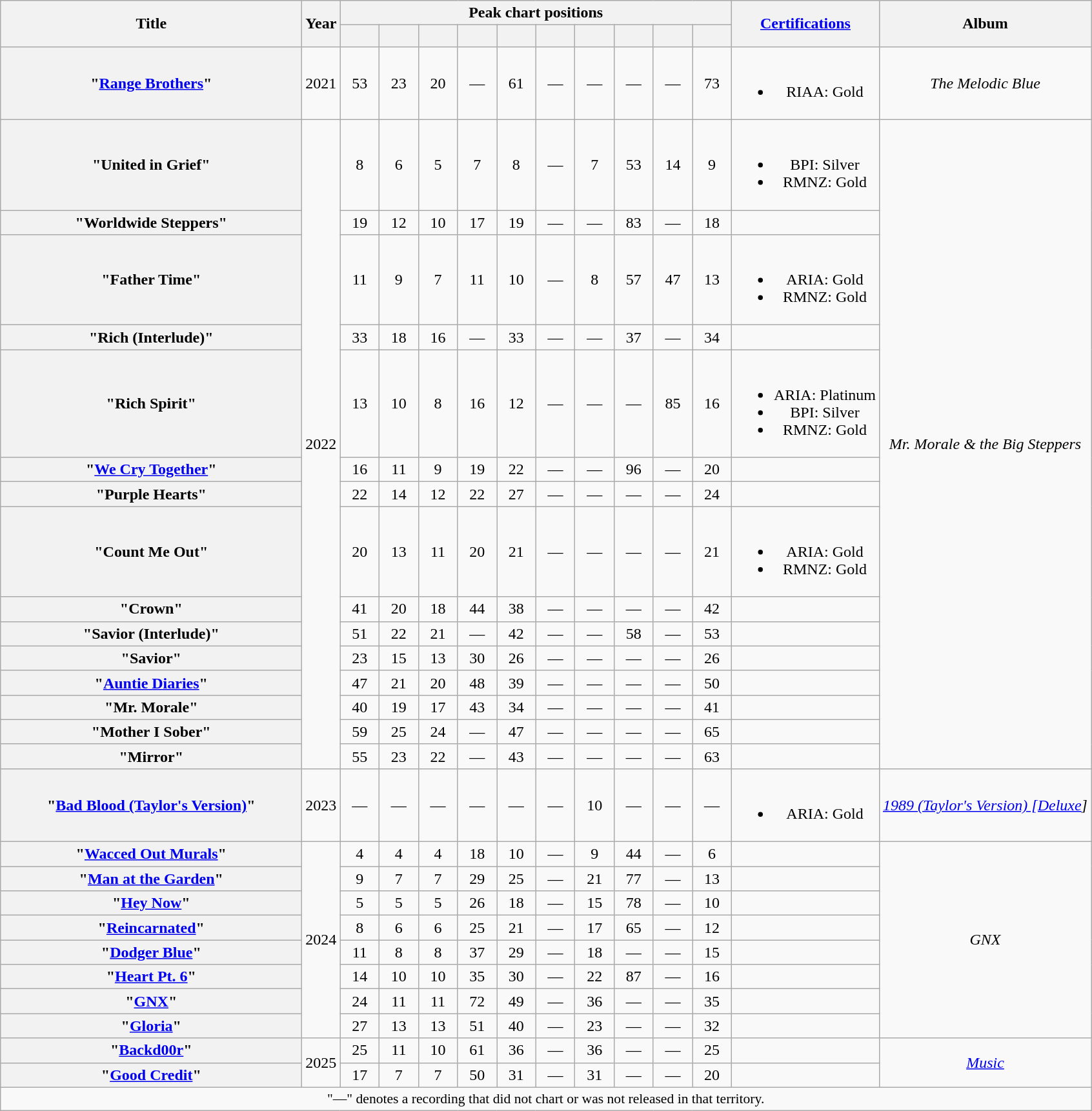<table class="wikitable plainrowheaders" style="text-align:center;">
<tr>
<th scope="col" rowspan="2"  style="width:19em;">Title</th>
<th scope="col" rowspan="2">Year</th>
<th scope="col" colspan="10">Peak chart positions</th>
<th scope="col" rowspan="2"><a href='#'>Certifications</a></th>
<th scope="col" rowspan="2">Album</th>
</tr>
<tr>
<th scope="col" style="width:2.5em;font-size:85%;"><a href='#'></a><br></th>
<th scope="col" style="width:2.5em;font-size:85%;"><a href='#'></a><br></th>
<th scope="col" style="width:2.5em;font-size:85%;"><a href='#'></a><br></th>
<th scope="col" style="width:2.5em;font-size:85%;"><a href='#'></a><br></th>
<th scope="col" style="width:2.5em;font-size:85%;"><a href='#'></a><br></th>
<th scope="col" style="width:2.5em;font-size:85%;"><a href='#'></a><br></th>
<th scope="col" style="width:2.5em;font-size:85%;"><a href='#'></a><br></th>
<th scope="col" style="width:2.5em;font-size:85%;"><a href='#'></a><br></th>
<th scope="col" style="width:2.5em;font-size:85%;"><a href='#'></a><br></th>
<th scope="col" style="width:2.5em;font-size:85%;"><a href='#'></a><br></th>
</tr>
<tr>
<th scope="row">"<a href='#'>Range Brothers</a>"<br></th>
<td>2021</td>
<td>53</td>
<td>23</td>
<td>20</td>
<td>—</td>
<td>61</td>
<td>—</td>
<td>—</td>
<td>—</td>
<td>—</td>
<td>73</td>
<td><br><ul><li>RIAA: Gold</li></ul></td>
<td><em>The Melodic Blue</em></td>
</tr>
<tr>
<th scope="row">"United in Grief"</th>
<td rowspan="15">2022</td>
<td>8</td>
<td>6</td>
<td>5</td>
<td>7</td>
<td>8</td>
<td>—</td>
<td>7</td>
<td>53</td>
<td>14</td>
<td>9</td>
<td><br><ul><li>BPI: Silver</li><li>RMNZ: Gold</li></ul></td>
<td rowspan="15"><em>Mr. Morale & the Big Steppers</em></td>
</tr>
<tr>
<th scope="row">"Worldwide Steppers"</th>
<td>19</td>
<td>12</td>
<td>10</td>
<td>17</td>
<td>19</td>
<td>—</td>
<td>—</td>
<td>83</td>
<td>—</td>
<td>18</td>
<td></td>
</tr>
<tr>
<th scope="row">"Father Time"<br></th>
<td>11</td>
<td>9</td>
<td>7</td>
<td>11</td>
<td>10</td>
<td>—</td>
<td>8</td>
<td>57</td>
<td>47</td>
<td>13</td>
<td><br><ul><li>ARIA: Gold</li><li>RMNZ: Gold</li></ul></td>
</tr>
<tr>
<th scope="row">"Rich (Interlude)"</th>
<td>33</td>
<td>18</td>
<td>16</td>
<td>—</td>
<td>33</td>
<td>—</td>
<td>—</td>
<td>37</td>
<td>—</td>
<td>34</td>
<td></td>
</tr>
<tr>
<th scope="row">"Rich Spirit"</th>
<td>13</td>
<td>10</td>
<td>8</td>
<td>16</td>
<td>12</td>
<td>—</td>
<td>—</td>
<td>—</td>
<td>85</td>
<td>16</td>
<td><br><ul><li>ARIA: Platinum</li><li>BPI: Silver</li><li>RMNZ: Gold</li></ul></td>
</tr>
<tr>
<th scope="row">"<a href='#'>We Cry Together</a>"<br></th>
<td>16</td>
<td>11</td>
<td>9</td>
<td>19</td>
<td>22</td>
<td>—</td>
<td>—</td>
<td>96</td>
<td>—</td>
<td>20</td>
<td></td>
</tr>
<tr>
<th scope="row">"Purple Hearts"<br></th>
<td>22</td>
<td>14</td>
<td>12</td>
<td>22</td>
<td>27</td>
<td>—</td>
<td>—</td>
<td>—</td>
<td>—</td>
<td>24</td>
<td></td>
</tr>
<tr>
<th scope="row">"Count Me Out"</th>
<td>20</td>
<td>13</td>
<td>11</td>
<td>20</td>
<td>21</td>
<td>—</td>
<td>—</td>
<td>—</td>
<td>—</td>
<td>21</td>
<td><br><ul><li>ARIA: Gold</li><li>RMNZ: Gold</li></ul></td>
</tr>
<tr>
<th scope="row">"Crown"</th>
<td>41</td>
<td>20</td>
<td>18</td>
<td>44</td>
<td>38</td>
<td>—</td>
<td>—</td>
<td>—</td>
<td>—</td>
<td>42</td>
<td></td>
</tr>
<tr>
<th scope="row">"Savior (Interlude)"</th>
<td>51</td>
<td>22</td>
<td>21</td>
<td>—</td>
<td>42</td>
<td>—</td>
<td>—</td>
<td>58</td>
<td>—</td>
<td>53</td>
<td></td>
</tr>
<tr>
<th scope="row">"Savior"<br></th>
<td>23</td>
<td>15</td>
<td>13</td>
<td>30</td>
<td>26</td>
<td>—</td>
<td>—</td>
<td>—</td>
<td>—</td>
<td>26</td>
<td></td>
</tr>
<tr>
<th scope="row">"<a href='#'>Auntie Diaries</a>"</th>
<td>47</td>
<td>21</td>
<td>20</td>
<td>48</td>
<td>39</td>
<td>—</td>
<td>—</td>
<td>—</td>
<td>—</td>
<td>50</td>
<td></td>
</tr>
<tr>
<th scope="row">"Mr. Morale"<br></th>
<td>40</td>
<td>19</td>
<td>17</td>
<td>43</td>
<td>34</td>
<td>—</td>
<td>—</td>
<td>—</td>
<td>—</td>
<td>41</td>
<td></td>
</tr>
<tr>
<th scope="row">"Mother I Sober"<br></th>
<td>59</td>
<td>25</td>
<td>24</td>
<td>—</td>
<td>47</td>
<td>—</td>
<td>—</td>
<td>—</td>
<td>—</td>
<td>65</td>
<td></td>
</tr>
<tr>
<th scope="row">"Mirror"</th>
<td>55</td>
<td>23</td>
<td>22</td>
<td>—</td>
<td>43</td>
<td>—</td>
<td>—</td>
<td>—</td>
<td>—</td>
<td>63</td>
<td></td>
</tr>
<tr>
<th scope="row">"<a href='#'>Bad Blood (Taylor's Version)</a>"<br></th>
<td>2023</td>
<td>—</td>
<td>—</td>
<td>—</td>
<td>—</td>
<td>—</td>
<td>—</td>
<td>10</td>
<td>—</td>
<td>—</td>
<td>—</td>
<td><br><ul><li>ARIA: Gold</li></ul></td>
<td><em><a href='#'>1989 (Taylor's Version) [Deluxe</a>]</em></td>
</tr>
<tr>
<th scope="row">"<a href='#'>Wacced Out Murals</a>"</th>
<td rowspan="8">2024</td>
<td>4</td>
<td>4</td>
<td>4</td>
<td>18</td>
<td>10</td>
<td>—</td>
<td>9</td>
<td>44</td>
<td>—</td>
<td>6</td>
<td></td>
<td rowspan="8"><em>GNX</em></td>
</tr>
<tr>
<th scope="row">"<a href='#'>Man at the Garden</a>"</th>
<td>9</td>
<td>7</td>
<td>7</td>
<td>29</td>
<td>25</td>
<td>—</td>
<td>21</td>
<td>77</td>
<td>—</td>
<td>13</td>
<td></td>
</tr>
<tr>
<th scope="row">"<a href='#'>Hey Now</a>"<br></th>
<td>5</td>
<td>5</td>
<td>5</td>
<td>26</td>
<td>18</td>
<td>—</td>
<td>15</td>
<td>78</td>
<td>—</td>
<td>10</td>
<td></td>
</tr>
<tr>
<th scope="row">"<a href='#'>Reincarnated</a>"</th>
<td>8</td>
<td>6</td>
<td>6</td>
<td>25</td>
<td>21</td>
<td>—</td>
<td>17</td>
<td>65</td>
<td>—</td>
<td>12</td>
<td></td>
</tr>
<tr>
<th scope="row">"<a href='#'>Dodger Blue</a>"<br></th>
<td>11</td>
<td>8</td>
<td>8</td>
<td>37</td>
<td>29</td>
<td>—</td>
<td>18</td>
<td>—</td>
<td>—</td>
<td>15</td>
<td></td>
</tr>
<tr>
<th scope="row">"<a href='#'>Heart Pt. 6</a>"</th>
<td>14</td>
<td>10</td>
<td>10</td>
<td>35</td>
<td>30</td>
<td>—</td>
<td>22</td>
<td>87</td>
<td>—</td>
<td>16</td>
<td></td>
</tr>
<tr>
<th scope="row">"<a href='#'>GNX</a>"<br></th>
<td>24</td>
<td>11</td>
<td>11</td>
<td>72</td>
<td>49</td>
<td>—</td>
<td>36</td>
<td>—</td>
<td>—</td>
<td>35</td>
<td></td>
</tr>
<tr>
<th scope="row">"<a href='#'>Gloria</a>"<br></th>
<td>27</td>
<td>13</td>
<td>13</td>
<td>51</td>
<td>40</td>
<td>—</td>
<td>23</td>
<td>—</td>
<td>—</td>
<td>32</td>
<td></td>
</tr>
<tr>
<th scope="row">"<a href='#'>Backd00r</a>"<br></th>
<td rowspan="2">2025</td>
<td>25</td>
<td>11</td>
<td>10</td>
<td>61</td>
<td>36</td>
<td>—</td>
<td>36</td>
<td>—</td>
<td>—</td>
<td>25</td>
<td></td>
<td rowspan="2"><em><a href='#'>Music</a></em></td>
</tr>
<tr>
<th scope="row">"<a href='#'>Good Credit</a>"<br></th>
<td>17</td>
<td>7</td>
<td>7</td>
<td>50</td>
<td>31</td>
<td>—</td>
<td>31</td>
<td>—</td>
<td>—</td>
<td>20</td>
<td></td>
</tr>
<tr>
<td colspan="15" style="font-size:90%">"—" denotes a recording that did not chart or was not released in that territory.</td>
</tr>
</table>
